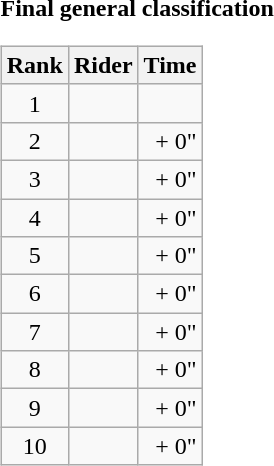<table>
<tr>
<td><strong>Final general classification</strong><br><table class="wikitable">
<tr>
<th scope="col">Rank</th>
<th scope="col">Rider</th>
<th scope="col">Time</th>
</tr>
<tr>
<td style="text-align:center;">1</td>
<td></td>
<td style="text-align:right;"></td>
</tr>
<tr>
<td style="text-align:center;">2</td>
<td></td>
<td style="text-align:right;">+ 0"</td>
</tr>
<tr>
<td style="text-align:center;">3</td>
<td></td>
<td style="text-align:right;">+ 0"</td>
</tr>
<tr>
<td style="text-align:center;">4</td>
<td></td>
<td style="text-align:right;">+ 0"</td>
</tr>
<tr>
<td style="text-align:center;">5</td>
<td></td>
<td style="text-align:right;">+ 0"</td>
</tr>
<tr>
<td style="text-align:center;">6</td>
<td></td>
<td style="text-align:right;">+ 0"</td>
</tr>
<tr>
<td style="text-align:center;">7</td>
<td></td>
<td style="text-align:right;">+ 0"</td>
</tr>
<tr>
<td style="text-align:center;">8</td>
<td></td>
<td style="text-align:right;">+ 0"</td>
</tr>
<tr>
<td style="text-align:center;">9</td>
<td></td>
<td style="text-align:right;">+ 0"</td>
</tr>
<tr>
<td style="text-align:center;">10</td>
<td></td>
<td style="text-align:right;">+ 0"</td>
</tr>
</table>
</td>
</tr>
</table>
